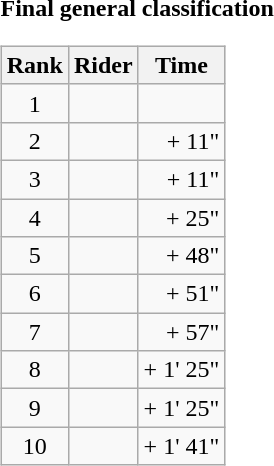<table>
<tr>
<td><strong>Final general classification</strong><br><table class="wikitable">
<tr>
<th scope="col">Rank</th>
<th scope="col">Rider</th>
<th scope="col">Time</th>
</tr>
<tr>
<td style="text-align:center;">1</td>
<td></td>
<td style="text-align:right;"></td>
</tr>
<tr>
<td style="text-align:center;">2</td>
<td></td>
<td style="text-align:right;">+ 11"</td>
</tr>
<tr>
<td style="text-align:center;">3</td>
<td></td>
<td style="text-align:right;">+ 11"</td>
</tr>
<tr>
<td style="text-align:center;">4</td>
<td></td>
<td style="text-align:right;">+ 25"</td>
</tr>
<tr>
<td style="text-align:center;">5</td>
<td></td>
<td style="text-align:right;">+ 48"</td>
</tr>
<tr>
<td style="text-align:center;">6</td>
<td></td>
<td style="text-align:right;">+ 51"</td>
</tr>
<tr>
<td style="text-align:center;">7</td>
<td></td>
<td style="text-align:right;">+ 57"</td>
</tr>
<tr>
<td style="text-align:center;">8</td>
<td></td>
<td style="text-align:right;">+ 1' 25"</td>
</tr>
<tr>
<td style="text-align:center;">9</td>
<td></td>
<td style="text-align:right;">+ 1' 25"</td>
</tr>
<tr>
<td style="text-align:center;">10</td>
<td></td>
<td style="text-align:right;">+ 1' 41"</td>
</tr>
</table>
</td>
</tr>
</table>
